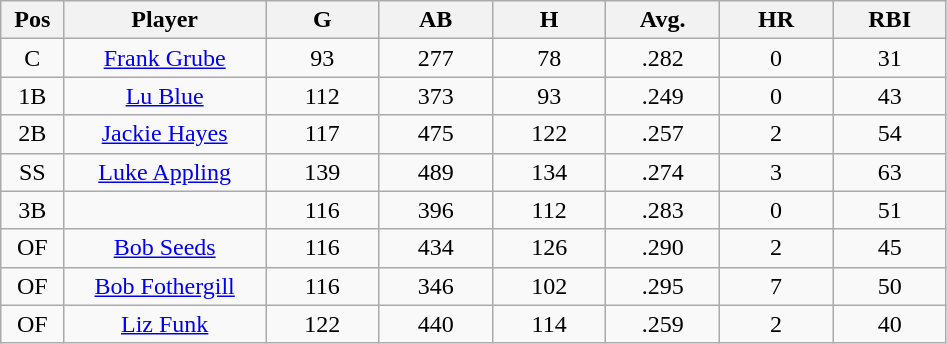<table class="wikitable sortable">
<tr>
<th bgcolor="#DDDDFF" width="5%">Pos</th>
<th bgcolor="#DDDDFF" width="16%">Player</th>
<th bgcolor="#DDDDFF" width="9%">G</th>
<th bgcolor="#DDDDFF" width="9%">AB</th>
<th bgcolor="#DDDDFF" width="9%">H</th>
<th bgcolor="#DDDDFF" width="9%">Avg.</th>
<th bgcolor="#DDDDFF" width="9%">HR</th>
<th bgcolor="#DDDDFF" width="9%">RBI</th>
</tr>
<tr align="center">
<td>C</td>
<td><a href='#'>Frank Grube</a></td>
<td>93</td>
<td>277</td>
<td>78</td>
<td>.282</td>
<td>0</td>
<td>31</td>
</tr>
<tr align=center>
<td>1B</td>
<td><a href='#'>Lu Blue</a></td>
<td>112</td>
<td>373</td>
<td>93</td>
<td>.249</td>
<td>0</td>
<td>43</td>
</tr>
<tr align=center>
<td>2B</td>
<td><a href='#'>Jackie Hayes</a></td>
<td>117</td>
<td>475</td>
<td>122</td>
<td>.257</td>
<td>2</td>
<td>54</td>
</tr>
<tr align=center>
<td>SS</td>
<td><a href='#'>Luke Appling</a></td>
<td>139</td>
<td>489</td>
<td>134</td>
<td>.274</td>
<td>3</td>
<td>63</td>
</tr>
<tr align=center>
<td>3B</td>
<td></td>
<td>116</td>
<td>396</td>
<td>112</td>
<td>.283</td>
<td>0</td>
<td>51</td>
</tr>
<tr align="center">
<td>OF</td>
<td><a href='#'>Bob Seeds</a></td>
<td>116</td>
<td>434</td>
<td>126</td>
<td>.290</td>
<td>2</td>
<td>45</td>
</tr>
<tr align=center>
<td>OF</td>
<td><a href='#'>Bob Fothergill</a></td>
<td>116</td>
<td>346</td>
<td>102</td>
<td>.295</td>
<td>7</td>
<td>50</td>
</tr>
<tr align=center>
<td>OF</td>
<td><a href='#'>Liz Funk</a></td>
<td>122</td>
<td>440</td>
<td>114</td>
<td>.259</td>
<td>2</td>
<td>40</td>
</tr>
</table>
